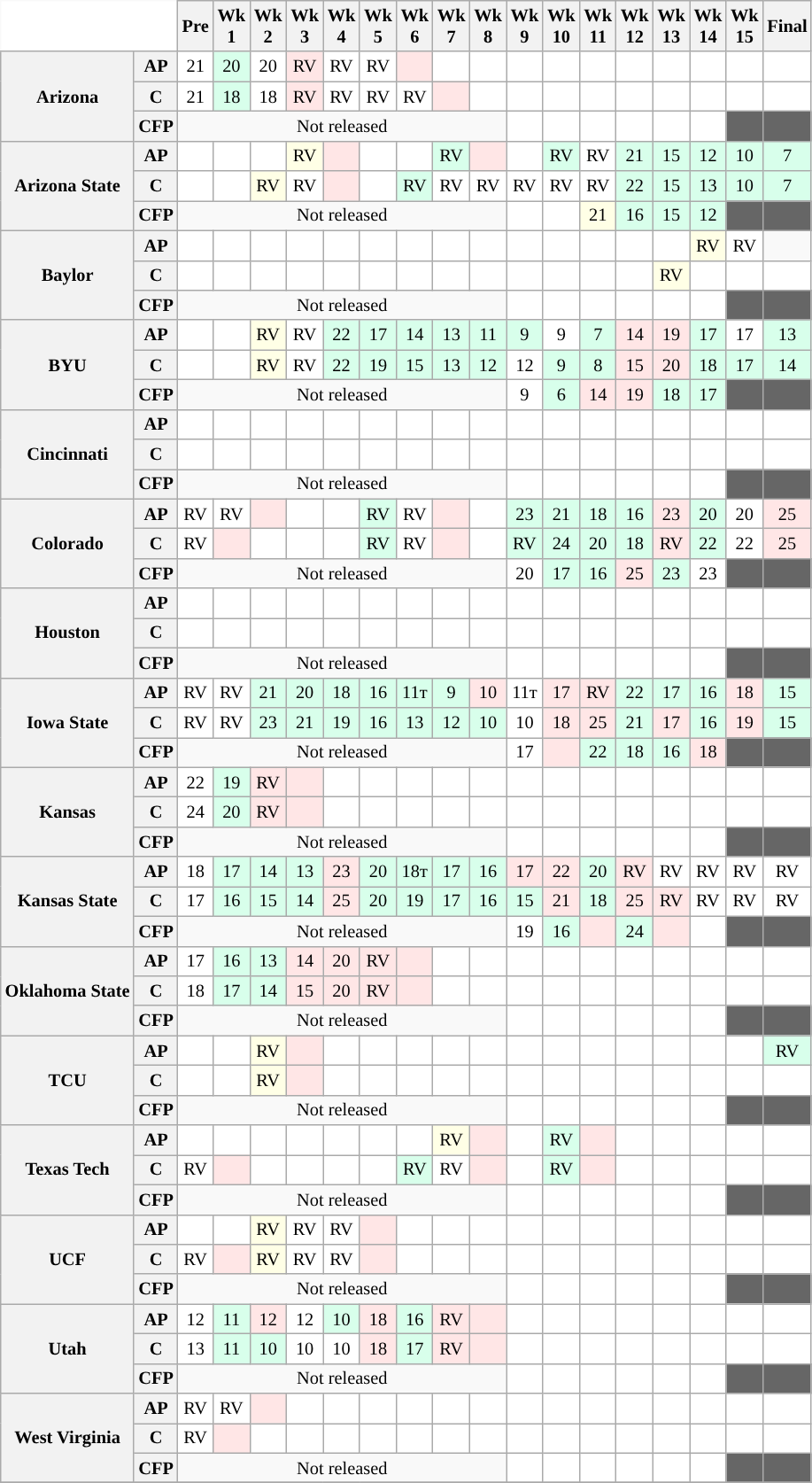<table class="wikitable" style="white-space:nowrap;font-size:85%;">
<tr>
<th colspan=2 style="background:white; border-top-style:hidden; border-left-style:hidden;"> </th>
<th>Pre</th>
<th>Wk<br>1</th>
<th>Wk<br>2</th>
<th>Wk<br>3</th>
<th>Wk<br>4</th>
<th>Wk<br>5</th>
<th>Wk<br>6</th>
<th>Wk<br>7</th>
<th>Wk<br>8</th>
<th>Wk<br>9</th>
<th>Wk<br>10</th>
<th>Wk<br>11</th>
<th>Wk<br>12</th>
<th>Wk<br>13</th>
<th>Wk<br>14</th>
<th>Wk<br>15</th>
<th>Final</th>
</tr>
<tr style="text-align:center;">
<th rowspan="3">Arizona</th>
<th>AP</th>
<td style="background:#FFF;">21</td>
<td style="background:#d8ffeb;">20</td>
<td style="background:#FFF;">20</td>
<td style="background:#ffe6e6;">RV</td>
<td style="background:#FFF;">RV</td>
<td style="background:#FFF;">RV</td>
<td style="background:#ffe6e6;"></td>
<td style="background:#FFF;"></td>
<td style="background:#FFF;"></td>
<td style="background:#FFF;"></td>
<td style="background:#FFF;"></td>
<td style="background:#FFF;"></td>
<td style="background:#FFF;"></td>
<td style="background:#FFF;"></td>
<td style="background:#FFF;"></td>
<td style="background:#FFF;"></td>
<td style="background:#FFF;"></td>
</tr>
<tr style="text-align:center;">
<th>C</th>
<td style="background:#FFF;">21</td>
<td style="background:#d8ffeb;">18</td>
<td style="background:#FFF;">18</td>
<td style="background:#ffe6e6;">RV</td>
<td style="background:#FFF;">RV</td>
<td style="background:#FFF;">RV</td>
<td style="background:#FFF;">RV</td>
<td style="background:#ffe6e6;"></td>
<td style="background:#FFF;"></td>
<td style="background:#FFF;"></td>
<td style="background:#FFF;"></td>
<td style="background:#FFF;"></td>
<td style="background:#FFF;"></td>
<td style="background:#FFF;"></td>
<td style="background:#FFF;"></td>
<td style="background:#FFF;"></td>
<td style="background:#FFF;"></td>
</tr>
<tr style="text-align:center;">
<th>CFP</th>
<td colspan="9" style="text-align:center;">Not released</td>
<td style="background:#FFF;"></td>
<td style="background:#FFF;"></td>
<td style="background:#FFF;"></td>
<td style="background:#FFF;"></td>
<td style="background:#FFF;"></td>
<td style="background:#FFF;"></td>
<td style="background:#666666;"></td>
<td style="background:#666666;"></td>
</tr>
<tr style="text-align:center;">
<th rowspan="3">Arizona State</th>
<th>AP</th>
<td style="background:#FFF;"></td>
<td style="background:#FFF;"></td>
<td style="background:#FFF;"></td>
<td style="background:#ffffe6;">RV</td>
<td style="background:#ffe6e6;"></td>
<td style="background:#FFF;"></td>
<td style="background:#FFF;"></td>
<td style="background:#d8ffeb;">RV</td>
<td style="background:#FFe6e6;"></td>
<td style="background:#FFF;"></td>
<td style="background:#d8ffeb;">RV</td>
<td style="background:#FFF;">RV</td>
<td style="background:#d8ffeb;">21</td>
<td style="background:#d8ffeb;">15</td>
<td style="background:#d8ffeb;">12</td>
<td style="background:#d8ffeb;">10</td>
<td style="background:#d8ffeb;">7</td>
</tr>
<tr style="text-align:center;">
<th>C</th>
<td style="background:#FFF;"></td>
<td style="background:#FFF;"></td>
<td style="background:#ffffe6;">RV</td>
<td style="background:#FFF;">RV</td>
<td style="background:#ffe6e6;"></td>
<td style="background:#FFF;"></td>
<td style="background:#d8ffeb;">RV</td>
<td style="background:#FFF;">RV</td>
<td style="background:#FFF;">RV</td>
<td style="background:#FFF;">RV</td>
<td style="background:#FFF;">RV</td>
<td style="background:#FFF;">RV</td>
<td style="background:#d8ffeb;">22</td>
<td style="background:#d8ffeb;">15</td>
<td style="background:#d8ffeb;">13</td>
<td style="background:#d8ffeb;">10</td>
<td style="background:#d8ffeb;">7</td>
</tr>
<tr style="text-align:center;">
<th>CFP</th>
<td colspan="9" style="text-align:center;">Not released</td>
<td style="background:#FFF;"></td>
<td style="background:#FFF;"></td>
<td style="background:#ffffe6;">21</td>
<td style="background:#d8ffeb;">16</td>
<td style="background:#d8ffeb;">15</td>
<td style="background:#d8ffeb;">12</td>
<td style="background:#666666;"></td>
<td style="background:#666666;"></td>
</tr>
<tr style="text-align:center;">
<th rowspan="3">Baylor</th>
<th>AP</th>
<td style="background:#FFF;"></td>
<td style="background:#FFF;"></td>
<td style="background:#FFF;"></td>
<td style="background:#FFF;"></td>
<td style="background:#FFF;"></td>
<td style="background:#FFF;"></td>
<td style="background:#FFF;"></td>
<td style="background:#FFF;"></td>
<td style="background:#FFF;"></td>
<td style="background:#FFF;"></td>
<td style="background:#FFF;"></td>
<td style="background:#FFF;"></td>
<td style="background:#FFF;"></td>
<td style="background:#FFF;"></td>
<td style="background:#ffffe6;">RV</td>
<td style="background:#FFF;">RV</td>
<td></td>
</tr>
<tr style="text-align:center;">
<th>C</th>
<td style="background:#FFF;"></td>
<td style="background:#FFF;"></td>
<td style="background:#FFF;"></td>
<td style="background:#FFF;"></td>
<td style="background:#FFF;"></td>
<td style="background:#FFF;"></td>
<td style="background:#FFF;"></td>
<td style="background:#FFF;"></td>
<td style="background:#FFF;"></td>
<td style="background:#FFF;"></td>
<td style="background:#FFF;"></td>
<td style="background:#FFF;"></td>
<td style="background:#FFF;"></td>
<td style="background:#FFFFE6;">RV</td>
<td style="background:#FFF;"></td>
<td style="background:#FFF;"></td>
<td style="background:#FFF;"></td>
</tr>
<tr style="text-align:center;">
<th>CFP</th>
<td colspan="9" style="text-align:center;">Not released</td>
<td style="background:#FFF;"></td>
<td style="background:#FFF;"></td>
<td style="background:#FFF;"></td>
<td style="background:#FFF;"></td>
<td style="background:#FFF;"></td>
<td style="background:#FFF;"></td>
<td style="background:#666666;"></td>
<td style="background:#666666;"></td>
</tr>
<tr style="text-align:center;">
<th rowspan="3">BYU</th>
<th>AP</th>
<td style="background:#FFF;"></td>
<td style="background:#FFF;"></td>
<td style="background:#ffffe6;">RV</td>
<td style="background:#FFF;">RV</td>
<td style="background:#d8ffeb;">22</td>
<td style="background:#D8ffeb;">17</td>
<td style="background:#d8ffeb;">14</td>
<td style="background:#d8ffeb;">13</td>
<td style="background:#d8ffeb;">11</td>
<td style="background:#d8ffeb;">9</td>
<td style="background:#FFF;">9</td>
<td style="background:#D8ffeb;">7</td>
<td style="background:#FFe6e6;">14</td>
<td style="background:#FFe6e6;">19</td>
<td style="background:#D8ffeb;">17</td>
<td style="background:#FFF;">17</td>
<td style="background:#d8ffeb;">13</td>
</tr>
<tr style="text-align:center;">
<th>C</th>
<td style="background:#FFF;"></td>
<td style="background:#FFF;"></td>
<td style="background:#ffffe6;">RV</td>
<td style="background:#FFF;">RV</td>
<td style="background:#d8ffeb;">22</td>
<td style="background:#d8ffeb;">19</td>
<td style="background:#d8ffeb;">15</td>
<td style="background:#d8ffeb;">13</td>
<td style="background:#d8ffeb;">12</td>
<td style="background:#FFF;">12</td>
<td style="background:#d8ffeb;">9</td>
<td style="background:#d8ffeb;">8</td>
<td style="background:#FFe6e6;">15</td>
<td style="background:#ffe6e6;">20</td>
<td style="background:#D8ffeb;">18</td>
<td style="background:#d8ffeb;">17</td>
<td style="background:#d8ffeb;">14</td>
</tr>
<tr style="text-align:center;">
<th>CFP</th>
<td colspan="9" style="text-align:center;">Not released</td>
<td style="background:#FFF;">9</td>
<td style="background:#D8ffeb;">6</td>
<td style="background:#ffe6e6;">14</td>
<td style="background:#FFe6e6;">19</td>
<td style="background:#d8ffeb;">18</td>
<td style="background:#d8ffeb;">17</td>
<td style="background:#666666;"></td>
<td style="background:#666666;"></td>
</tr>
<tr style="text-align:center;">
<th rowspan="3">Cincinnati</th>
<th>AP</th>
<td style="background:#FFF;"></td>
<td style="background:#FFF;"></td>
<td style="background:#FFF;"></td>
<td style="background:#FFF;"></td>
<td style="background:#FFF;"></td>
<td style="background:#FFF;"></td>
<td style="background:#FFF;"></td>
<td style="background:#FFF;"></td>
<td style="background:#FFF;"></td>
<td style="background:#FFF;"></td>
<td style="background:#FFF;"></td>
<td style="background:#FFF;"></td>
<td style="background:#FFF;"></td>
<td style="background:#FFF;"></td>
<td style="background:#FFF;"></td>
<td style="background:#FFF;"></td>
<td style="background:#FFF;"></td>
</tr>
<tr style="text-align:center;">
<th>C</th>
<td style="background:#FFF;"></td>
<td style="background:#FFF;"></td>
<td style="background:#FFF;"></td>
<td style="background:#FFF;"></td>
<td style="background:#FFF;"></td>
<td style="background:#FFF;"></td>
<td style="background:#FFF;"></td>
<td style="background:#FFF;"></td>
<td style="background:#FFF;"></td>
<td style="background:#FFF;"></td>
<td style="background:#FFF;"></td>
<td style="background:#FFF;"></td>
<td style="background:#FFF;"></td>
<td style="background:#FFF;"></td>
<td style="background:#FFF;"></td>
<td style="background:#FFF;"></td>
<td style="background:#FFF;"></td>
</tr>
<tr style="text-align:center;">
<th>CFP</th>
<td colspan="9" style="text-align:center;">Not released</td>
<td style="background:#FFF;"></td>
<td style="background:#FFF;"></td>
<td style="background:#FFF;"></td>
<td style="background:#FFF;"></td>
<td style="background:#FFF;"></td>
<td style="background:#FFF;"></td>
<td style="background:#666666;"></td>
<td style="background:#666666;"></td>
</tr>
<tr style="text-align:center;">
<th rowspan="3">Colorado</th>
<th>AP</th>
<td style="background:#FFF;">RV</td>
<td style="background:#FFF;">RV</td>
<td style="background:#ffe6e6;"></td>
<td style="background:#FFF;"></td>
<td style="background:#FFF;"></td>
<td style="background:#d8ffeb;">RV</td>
<td style="background:#FFF;">RV</td>
<td style="background:#ffe6e6;"></td>
<td style="background:#FFF;"></td>
<td style="background:#D8FFEB;">23</td>
<td style="background:#d8ffeb;">21</td>
<td style="background:#d8ffeb;">18</td>
<td style="background:#d8ffeb;">16</td>
<td style="background:#FFe6e6;">23</td>
<td style="background:#d8ffeb;">20</td>
<td style="background:#FFF;">20</td>
<td style="background:#FFe6e6;">25</td>
</tr>
<tr style="text-align:center;">
<th>C</th>
<td style="background:#FFF;">RV</td>
<td style="background:#ffe6e6;"></td>
<td style="background:#FFF;"></td>
<td style="background:#FFF;"></td>
<td style="background:#FFF;"></td>
<td style="background:#d8ffeb;">RV</td>
<td style="background:#FFF;">RV</td>
<td style="background:#ffe6e6;"></td>
<td style="background:#FFF;"></td>
<td style="background:#D8FFEB;">RV</td>
<td style="background:#d8ffeb;">24</td>
<td style="background:#d8ffeb;">20</td>
<td style="background:#d8ffeb;">18</td>
<td style="background:#FFe6e6;">RV</td>
<td style="background:#d8ffeb;">22</td>
<td style="background:#FFF;">22</td>
<td style="background:#FFe6e6;">25</td>
</tr>
<tr style="text-align:center;">
<th>CFP</th>
<td colspan="9" style="text-align:center;">Not released</td>
<td style="background:#FFF;">20</td>
<td style="background:#D8FFEB;">17</td>
<td style="background:#d8ffeb;">16</td>
<td style="background:#ffe6e6;">25</td>
<td style="background:#d8ffeb;">23</td>
<td style="background:#FFF;">23</td>
<td style="background:#666666;"></td>
<td style="background:#666666;"></td>
</tr>
<tr style="text-align:center;">
<th rowspan="3">Houston</th>
<th>AP</th>
<td style="background:#FFF;"></td>
<td style="background:#FFF;"></td>
<td style="background:#FFF;"></td>
<td style="background:#FFF;"></td>
<td style="background:#FFF;"></td>
<td style="background:#FFF;"></td>
<td style="background:#FFF;"></td>
<td style="background:#FFF;"></td>
<td style="background:#FFF;"></td>
<td style="background:#FFF;"></td>
<td style="background:#FFF;"></td>
<td style="background:#FFF;"></td>
<td style="background:#FFF;"></td>
<td style="background:#FFF;"></td>
<td style="background:#FFF;"></td>
<td style="background:#FFF;"></td>
<td style="background:#FFF;"></td>
</tr>
<tr style="text-align:center;">
<th>C</th>
<td style="background:#FFF;"></td>
<td style="background:#FFF;"></td>
<td style="background:#FFF;"></td>
<td style="background:#FFF;"></td>
<td style="background:#FFF;"></td>
<td style="background:#FFF;"></td>
<td style="background:#FFF;"></td>
<td style="background:#FFF;"></td>
<td style="background:#FFF;"></td>
<td style="background:#FFF;"></td>
<td style="background:#FFF;"></td>
<td style="background:#FFF;"></td>
<td style="background:#FFF;"></td>
<td style="background:#FFF;"></td>
<td style="background:#FFF;"></td>
<td style="background:#FFF;"></td>
<td style="background:#FFF;"></td>
</tr>
<tr style="text-align:center;">
<th>CFP</th>
<td colspan="9" style="text-align:center;">Not released</td>
<td style="background:#FFF;"></td>
<td style="background:#FFF;"></td>
<td style="background:#FFF;"></td>
<td style="background:#FFF;"></td>
<td style="background:#FFF;"></td>
<td style="background:#FFF;"></td>
<td style="background:#666666;"></td>
<td style="background:#666666;"></td>
</tr>
<tr style="text-align:center;">
<th rowspan="3">Iowa State</th>
<th>AP</th>
<td style="background:#FFF;">RV</td>
<td style="background:#FFF;">RV</td>
<td style="background:#d8ffeb;">21</td>
<td style="background:#d8ffeb;">20</td>
<td style="background:#d8ffeb;">18</td>
<td style="background:#d8ffeb;">16</td>
<td style="background:#d8ffeb;">11т</td>
<td style="background:#d8ffeb;">9</td>
<td style="background:#FFe6e6;">10</td>
<td style="background:#FFF;">11т</td>
<td style="background:#FFe6e6;">17</td>
<td style="background:#FFe6e6;">RV</td>
<td style="background:#d8ffeb;">22</td>
<td style="background:#d8ffeb;">17</td>
<td style="background:#d8ffeb;">16</td>
<td style="background:#FFe6e6;">18</td>
<td style="background:#d8ffeb;">15</td>
</tr>
<tr style="text-align:center;">
<th>C</th>
<td style="background:#FFF;">RV</td>
<td style="background:#FFF;">RV</td>
<td style="background:#d8ffeb;">23</td>
<td style="background:#d8ffeb;">21</td>
<td style="background:#d8ffeb;">19</td>
<td style="background:#d8ffeb;">16</td>
<td style="background:#d8ffeb;">13</td>
<td style="background:#d8ffeb;">12</td>
<td style="background:#d8ffeb;">10</td>
<td style="background:#FFF;">10</td>
<td style="background:#FFe6e6;">18</td>
<td style="background:#FFe6e6;">25</td>
<td style="background:#d8ffeb;">21</td>
<td style="background:#FFe6e6;">17</td>
<td style="background:#d8ffeb;">16</td>
<td style="background:#FFe6e6;">19</td>
<td style="background:#d8ffeb;">15</td>
</tr>
<tr style="text-align:center;">
<th>CFP</th>
<td colspan="9" style="text-align:center;">Not released</td>
<td style="background:#FFF;">17</td>
<td style="background:#FFe6e6;"></td>
<td style="background:#D8ffeb;">22</td>
<td style="background:#d8ffeb;">18</td>
<td style="background:#d8ffeb;">16</td>
<td style="background:#FFe6e6;">18</td>
<td style="background:#666666;"></td>
<td style="background:#666666;"></td>
</tr>
<tr style="text-align:center;">
<th rowspan="3">Kansas</th>
<th>AP</th>
<td style="background:#FFF;">22</td>
<td style="background:#d8ffeb;">19</td>
<td style="background:#ffe6e6;">RV</td>
<td style="background:#ffe6e6;"></td>
<td style="background:#FFF;"></td>
<td style="background:#FFF;"></td>
<td style="background:#FFF;"></td>
<td style="background:#FFF;"></td>
<td style="background:#FFF;"></td>
<td style="background:#FFF;"></td>
<td style="background:#FFF;"></td>
<td style="background:#FFF;"></td>
<td style="background:#FFF;"></td>
<td style="background:#FFF;"></td>
<td style="background:#FFF;"></td>
<td style="background:#FFF;"></td>
<td style="background:#FFF;"></td>
</tr>
<tr style="text-align:center;">
<th>C</th>
<td style="background:#FFF;">24</td>
<td style="background:#d8ffeb;">20</td>
<td style="background:#ffe6e6;">RV</td>
<td style="background:#ffe6e6;"></td>
<td style="background:#FFF;"></td>
<td style="background:#FFF;"></td>
<td style="background:#FFF;"></td>
<td style="background:#FFF;"></td>
<td style="background:#FFF;"></td>
<td style="background:#FFF;"></td>
<td style="background:#FFF;"></td>
<td style="background:#FFF;"></td>
<td style="background:#FFF;"></td>
<td style="background:#FFF;"></td>
<td style="background:#FFF;"></td>
<td style="background:#FFF;"></td>
<td style="background:#FFF;"></td>
</tr>
<tr style="text-align:center;">
<th>CFP</th>
<td colspan="9" style="text-align:center;">Not released</td>
<td style="background:#FFF;"></td>
<td style="background:#FFF;"></td>
<td style="background:#FFF;"></td>
<td style="background:#FFF;"></td>
<td style="background:#FFF;"></td>
<td style="background:#FFF;"></td>
<td style="background:#666666;"></td>
<td style="background:#666666;"></td>
</tr>
<tr style="text-align:center;">
<th rowspan="3">Kansas State</th>
<th>AP</th>
<td style="background:#FFF;">18</td>
<td style="background:#d8ffeb;">17</td>
<td style="background:#d8ffeb;">14</td>
<td style="background:#d8ffeb;">13</td>
<td style="background:#FFe6e6;">23</td>
<td style="background:#d8ffeb;">20</td>
<td style="background:#d8ffeb;">18т</td>
<td style="background:#d8ffeb;">17</td>
<td style="background:#d8ffeb;">16</td>
<td style="background:#FFE6E6;">17</td>
<td style="background:#FFe6e6;">22</td>
<td style="background:#d8ffeb;">20</td>
<td style="background:#FFe6e6;">RV</td>
<td style="background:#FFF;">RV</td>
<td style="background:#FFF;">RV</td>
<td style="background:#FFF;">RV</td>
<td style="background:#FFF;">RV</td>
</tr>
<tr style="text-align:center;">
<th>C</th>
<td style="background:#FFF;">17</td>
<td style="background:#d8ffeb;">16</td>
<td style="background:#d8ffeb;">15</td>
<td style="background:#d8ffeb;">14</td>
<td style="background:#FFe6e6;">25</td>
<td style="background:#d8ffeb;">20</td>
<td style="background:#d8ffeb;">19</td>
<td style="background:#d8ffeb;">17</td>
<td style="background:#d8ffeb;">16</td>
<td style="background:#D8FFEB;">15</td>
<td style="background:#FFe6e6;">21</td>
<td style="background:#d8ffeb;">18</td>
<td style="background:#ffe6e6;">25</td>
<td style="background:#FFe6e6;">RV</td>
<td style="background:#FFF;">RV</td>
<td style="background:#FFF;">RV</td>
<td style="background:#FFF;">RV</td>
</tr>
<tr style="text-align:center;">
<th>CFP</th>
<td colspan="9" style="text-align:center;">Not released</td>
<td style="background:#FFF;">19</td>
<td style="background:#D8FFEB;">16</td>
<td style="background:#ffe6e6;"></td>
<td style="background:#d8ffeb;">24</td>
<td style="background:#ffe6e6;"></td>
<td style="background:#FFF;"></td>
<td style="background:#666666;"></td>
<td style="background:#666666;"></td>
</tr>
<tr style="text-align:center;">
<th rowspan="3">Oklahoma State</th>
<th>AP</th>
<td style="background:#FFF;">17</td>
<td style="background:#d8ffeb;">16</td>
<td style="background:#d8ffeb;">13</td>
<td style="background:#ffe6e6;">14</td>
<td style="background:#FFe6e6;">20</td>
<td style="background:#ffe6e6;">RV</td>
<td style="background:#ffe6e6;"></td>
<td style="background:#FFF;"></td>
<td style="background:#FFF;"></td>
<td style="background:#FFF;"></td>
<td style="background:#FFF;"></td>
<td style="background:#FFF;"></td>
<td style="background:#FFF;"></td>
<td style="background:#FFF;"></td>
<td style="background:#FFF;"></td>
<td style="background:#FFF;"></td>
<td style="background:#FFF;"></td>
</tr>
<tr style="text-align:center;">
<th>C</th>
<td style="background:#FFF;">18</td>
<td style="background:#d8ffeb;">17</td>
<td style="background:#d8ffeb;">14</td>
<td style="background:#ffe6e6;">15</td>
<td style="background:#ffe6e6;">20</td>
<td style="background:#FFe6e6;">RV</td>
<td style="background:#FFe6e6;"></td>
<td style="background:#FFF;"></td>
<td style="background:#FFF;"></td>
<td style="background:#FFF;"></td>
<td style="background:#FFF;"></td>
<td style="background:#FFF;"></td>
<td style="background:#FFF;"></td>
<td style="background:#FFF;"></td>
<td style="background:#FFF;"></td>
<td style="background:#FFF;"></td>
<td style="background:#FFF;"></td>
</tr>
<tr style="text-align:center;">
<th>CFP</th>
<td colspan="9" style="text-align:center;">Not released</td>
<td style="background:#FFF;"></td>
<td style="background:#FFF;"></td>
<td style="background:#FFF;"></td>
<td style="background:#FFF;"></td>
<td style="background:#FFF;"></td>
<td style="background:#FFF;"></td>
<td style="background:#666666;"></td>
<td style="background:#666666;"></td>
</tr>
<tr style="text-align:center;">
<th rowspan="3">TCU</th>
<th>AP</th>
<td style="background:#FFF;"></td>
<td style="background:#FFF;"></td>
<td style="background:#ffffe6;">RV</td>
<td style="background:#ffe6e6;"></td>
<td style="background:#FFF;"></td>
<td style="background:#FFF;"></td>
<td style="background:#FFF;"></td>
<td style="background:#FFF;"></td>
<td style="background:#FFF;"></td>
<td style="background:#FFF;"></td>
<td style="background:#FFF;"></td>
<td style="background:#FFF;"></td>
<td style="background:#FFF;"></td>
<td style="background:#FFF;"></td>
<td style="background:#FFF;"></td>
<td style="background:#FFF;"></td>
<td style="background:#d8ffeb;">RV</td>
</tr>
<tr style="text-align:center;">
<th>C</th>
<td style="background:#FFF;"></td>
<td style="background:#FFF;"></td>
<td style="background:#ffffe6;">RV</td>
<td style="background:#ffe6e6;"></td>
<td style="background:#FFF;"></td>
<td style="background:#FFF;"></td>
<td style="background:#FFF;"></td>
<td style="background:#FFF;"></td>
<td style="background:#FFF;"></td>
<td style="background:#FFF;"></td>
<td style="background:#FFF;"></td>
<td style="background:#FFF;"></td>
<td style="background:#FFF;"></td>
<td style="background:#FFF;"></td>
<td style="background:#FFF;"></td>
<td style="background:#FFF;"></td>
<td style="background:#FFF;"></td>
</tr>
<tr style="text-align:center;">
<th>CFP</th>
<td colspan="9" style="text-align:center;">Not released</td>
<td style="background:#FFF;"></td>
<td style="background:#FFF;"></td>
<td style="background:#FFF;"></td>
<td style="background:#FFF;"></td>
<td style="background:#FFF;"></td>
<td style="background:#FFF;"></td>
<td style="background:#666666;"></td>
<td style="background:#666666;"></td>
</tr>
<tr style="text-align:center;">
<th rowspan="3">Texas Tech</th>
<th>AP</th>
<td style="background:#FFF;"></td>
<td style="background:#FFF;"></td>
<td style="background:#FFF;"></td>
<td style="background:#FFF;"></td>
<td style="background:#FFF;"></td>
<td style="background:#FFF;"></td>
<td style="background:#FFF;"></td>
<td style="background:#ffffe6;">RV</td>
<td style="background:#FFe6e6;"></td>
<td style="background:#FFF;"></td>
<td style="background:#d8ffeb;">RV</td>
<td style="background:#ffe6e6;"></td>
<td style="background:#FFF;"></td>
<td style="background:#FFF;"></td>
<td style="background:#FFF;"></td>
<td style="background:#FFF;"></td>
<td style="background:#FFF;"></td>
</tr>
<tr style="text-align:center;">
<th>C</th>
<td style="background:#FFF;">RV</td>
<td style="background:#ffe6e6;"></td>
<td style="background:#FFF;"></td>
<td style="background:#FFF;"></td>
<td style="background:#FFF;"></td>
<td style="background:#FFF;"></td>
<td style="background:#d8ffeb;">RV</td>
<td style="background:#FFF;">RV</td>
<td style="background:#ffe6e6;"></td>
<td style="background:#FFF;"></td>
<td style="background:#d8ffeb;">RV</td>
<td style="background:#FFe6e6;"></td>
<td style="background:#FFF;"></td>
<td style="background:#FFF;"></td>
<td style="background:#FFF;"></td>
<td style="background:#FFF;"></td>
<td style="background:#FFF;"></td>
</tr>
<tr style="text-align:center;">
<th>CFP</th>
<td colspan="9" style="text-align:center;">Not released</td>
<td style="background:#FFF;"></td>
<td style="background:#FFF;"></td>
<td style="background:#FFF;"></td>
<td style="background:#FFF;"></td>
<td style="background:#FFF;"></td>
<td style="background:#FFF;"></td>
<td style="background:#666666;"></td>
<td style="background:#666666;"></td>
</tr>
<tr style="text-align:center;">
<th rowspan="3">UCF</th>
<th>AP</th>
<td style="background:#FFF;"></td>
<td style="background:#FFF;"></td>
<td style="background:#ffffe6;">RV</td>
<td style="background:#FFF;">RV</td>
<td style="background:#FFF;">RV</td>
<td style="background:#ffe6e6;"></td>
<td style="background:#FFF;"></td>
<td style="background:#FFF;"></td>
<td style="background:#FFF;"></td>
<td style="background:#FFF;"></td>
<td style="background:#FFF;"></td>
<td style="background:#FFF;"></td>
<td style="background:#FFF;"></td>
<td style="background:#FFF;"></td>
<td style="background:#FFF;"></td>
<td style="background:#FFF;"></td>
<td style="background:#FFF;"></td>
</tr>
<tr style="text-align:center;">
<th>C</th>
<td style="background:#FFF;">RV</td>
<td style="background:#ffe6e6;"></td>
<td style="background:#ffffe6;">RV</td>
<td style="background:#FFF;">RV</td>
<td style="background:#FFF;">RV</td>
<td style="background:#ffe6e6;"></td>
<td style="background:#FFF;"></td>
<td style="background:#FFF;"></td>
<td style="background:#FFF;"></td>
<td style="background:#FFF;"></td>
<td style="background:#FFF;"></td>
<td style="background:#FFF;"></td>
<td style="background:#FFF;"></td>
<td style="background:#FFF;"></td>
<td style="background:#FFF;"></td>
<td style="background:#FFF;"></td>
<td style="background:#FFF;"></td>
</tr>
<tr style="text-align:center;">
<th>CFP</th>
<td colspan="9" style="text-align:center;">Not released</td>
<td style="background:#FFF;"></td>
<td style="background:#FFF;"></td>
<td style="background:#FFF;"></td>
<td style="background:#FFF;"></td>
<td style="background:#FFF;"></td>
<td style="background:#FFF;"></td>
<td style="background:#666666;"></td>
<td style="background:#666666;"></td>
</tr>
<tr style="text-align:center;">
<th rowspan="3">Utah</th>
<th>AP</th>
<td style="background:#FFF;">12</td>
<td style="background:#d8ffeb;">11</td>
<td style="background:#ffe6e6;">12</td>
<td style="background:#FFF;">12</td>
<td style="background:#d8ffeb;">10</td>
<td style="background:#ffe6e6;">18</td>
<td style="background:#d8ffeb;">16</td>
<td style="background:#ffe6e6;">RV</td>
<td style="background:#ffe6e6;"></td>
<td style="background:#FFF;"></td>
<td style="background:#FFF;"></td>
<td style="background:#FFF;"></td>
<td style="background:#FFF;"></td>
<td style="background:#FFF;"></td>
<td style="background:#FFF;"></td>
<td style="background:#FFF;"></td>
<td style="background:#FFF;"></td>
</tr>
<tr style="text-align:center;">
<th>C</th>
<td style="background:#FFF;">13</td>
<td style="background:#d8ffeb;">11</td>
<td style="background:#d8ffeb;">10</td>
<td style="background:#FFF;">10</td>
<td style="background:#FFF;">10</td>
<td style="background:#ffe6e6;">18</td>
<td style="background:#d8ffeb;">17</td>
<td style="background:#FFe6e6;">RV</td>
<td style="background:#FFe6e6;"></td>
<td style="background:#FFF;"></td>
<td style="background:#FFF;"></td>
<td style="background:#FFF;"></td>
<td style="background:#FFF;"></td>
<td style="background:#FFF;"></td>
<td style="background:#FFF;"></td>
<td style="background:#FFF;"></td>
<td style="background:#FFF;"></td>
</tr>
<tr style="text-align:center;">
<th>CFP</th>
<td colspan="9" style="text-align:center;">Not released</td>
<td style="background:#FFF;"></td>
<td style="background:#FFF;"></td>
<td style="background:#FFF;"></td>
<td style="background:#FFF;"></td>
<td style="background:#FFF;"></td>
<td style="background:#FFF;"></td>
<td style="background:#666666;"></td>
<td style="background:#666666;"></td>
</tr>
<tr style="text-align:center;">
<th rowspan="3">West Virginia</th>
<th>AP</th>
<td style="background:#FFF;">RV</td>
<td style="background:#FFF;">RV</td>
<td style="background:#ffe6e6;"></td>
<td style="background:#FFF;"></td>
<td style="background:#FFF;"></td>
<td style="background:#FFF;"></td>
<td style="background:#FFF;"></td>
<td style="background:#FFF;"></td>
<td style="background:#FFF;"></td>
<td style="background:#FFF;"></td>
<td style="background:#FFF;"></td>
<td style="background:#FFF;"></td>
<td style="background:#FFF;"></td>
<td style="background:#FFF;"></td>
<td style="background:#FFF;"></td>
<td style="background:#FFF;"></td>
<td style="background:#FFF;"></td>
</tr>
<tr style="text-align:center;">
<th>C</th>
<td style="background:#FFF;">RV</td>
<td style="background:#ffe6e6;"></td>
<td style="background:#FFF;"></td>
<td style="background:#FFF;"></td>
<td style="background:#FFF;"></td>
<td style="background:#FFF;"></td>
<td style="background:#FFF;"></td>
<td style="background:#FFF;"></td>
<td style="background:#FFF;"></td>
<td style="background:#FFF;"></td>
<td style="background:#FFF;"></td>
<td style="background:#FFF;"></td>
<td style="background:#FFF;"></td>
<td style="background:#FFF;"></td>
<td style="background:#FFF;"></td>
<td style="background:#FFF;"></td>
<td style="background:#FFF;"></td>
</tr>
<tr style="text-align:center;">
<th>CFP</th>
<td colspan="9" style="text-align:center;">Not released</td>
<td style="background:#FFF;"></td>
<td style="background:#FFF;"></td>
<td style="background:#FFF;"></td>
<td style="background:#FFF;"></td>
<td style="background:#FFF;"></td>
<td style="background:#FFF;"></td>
<td style="background:#666666;"></td>
<td style="background:#666666;"></td>
</tr>
<tr style="text-align:center;">
</tr>
</table>
